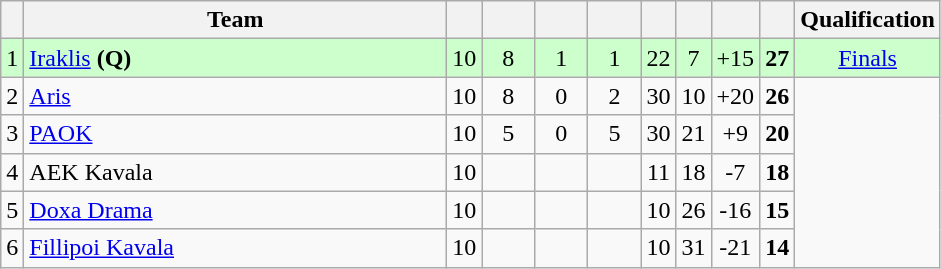<table class="wikitable" style="text-align: center; font-size:100%">
<tr>
<th></th>
<th width=45%>Team</th>
<th></th>
<th width=28></th>
<th width=28></th>
<th width=28></th>
<th></th>
<th></th>
<th></th>
<th></th>
<th>Qualification</th>
</tr>
<tr bgcolor=#ccffcc>
<td>1</td>
<td align=left><a href='#'>Iraklis</a> <strong>(Q)</strong></td>
<td>10</td>
<td>8</td>
<td>1</td>
<td>1</td>
<td>22</td>
<td>7</td>
<td>+15</td>
<td><strong>27</strong></td>
<td><a href='#'>Finals</a></td>
</tr>
<tr>
<td>2</td>
<td align=left><a href='#'>Aris</a></td>
<td>10</td>
<td>8</td>
<td>0</td>
<td>2</td>
<td>30</td>
<td>10</td>
<td>+20</td>
<td><strong>26</strong></td>
<td rowspan=5></td>
</tr>
<tr>
<td>3</td>
<td align=left><a href='#'>PAOK</a></td>
<td>10</td>
<td>5</td>
<td>0</td>
<td>5</td>
<td>30</td>
<td>21</td>
<td>+9</td>
<td><strong>20</strong></td>
</tr>
<tr>
<td>4</td>
<td align=left>AEK Kavala</td>
<td>10</td>
<td></td>
<td></td>
<td></td>
<td>11</td>
<td>18</td>
<td>-7</td>
<td><strong>18</strong></td>
</tr>
<tr>
<td>5</td>
<td align=left><a href='#'>Doxa Drama</a></td>
<td>10</td>
<td></td>
<td></td>
<td></td>
<td>10</td>
<td>26</td>
<td>-16</td>
<td><strong>15</strong></td>
</tr>
<tr>
<td>6</td>
<td align=left><a href='#'>Fillipoi Kavala</a></td>
<td>10</td>
<td></td>
<td></td>
<td></td>
<td>10</td>
<td>31</td>
<td>-21</td>
<td><strong>14</strong></td>
</tr>
</table>
